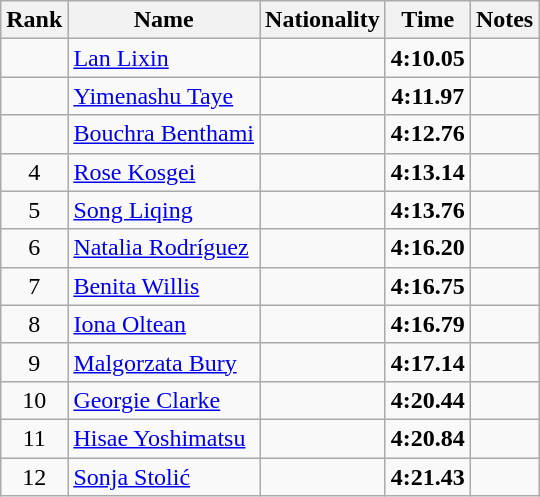<table class="wikitable sortable" style="text-align:center">
<tr>
<th>Rank</th>
<th>Name</th>
<th>Nationality</th>
<th>Time</th>
<th>Notes</th>
</tr>
<tr>
<td></td>
<td align=left><a href='#'>Lan Lixin</a></td>
<td align=left></td>
<td><strong>4:10.05</strong></td>
<td></td>
</tr>
<tr>
<td></td>
<td align=left><a href='#'>Yimenashu Taye</a></td>
<td align=left></td>
<td><strong>4:11.97</strong></td>
<td></td>
</tr>
<tr>
<td></td>
<td align=left><a href='#'>Bouchra Benthami</a></td>
<td align=left></td>
<td><strong>4:12.76</strong></td>
<td></td>
</tr>
<tr>
<td>4</td>
<td align=left><a href='#'>Rose Kosgei</a></td>
<td align=left></td>
<td><strong>4:13.14</strong></td>
<td></td>
</tr>
<tr>
<td>5</td>
<td align=left><a href='#'>Song Liqing</a></td>
<td align=left></td>
<td><strong>4:13.76</strong></td>
<td></td>
</tr>
<tr>
<td>6</td>
<td align=left><a href='#'>Natalia Rodríguez</a></td>
<td align=left></td>
<td><strong>4:16.20</strong></td>
<td></td>
</tr>
<tr>
<td>7</td>
<td align=left><a href='#'>Benita Willis</a></td>
<td align=left></td>
<td><strong>4:16.75</strong></td>
<td></td>
</tr>
<tr>
<td>8</td>
<td align=left><a href='#'>Iona Oltean</a></td>
<td align=left></td>
<td><strong>4:16.79</strong></td>
<td></td>
</tr>
<tr>
<td>9</td>
<td align=left><a href='#'>Malgorzata Bury</a></td>
<td align=left></td>
<td><strong>4:17.14</strong></td>
<td></td>
</tr>
<tr>
<td>10</td>
<td align=left><a href='#'>Georgie Clarke</a></td>
<td align=left></td>
<td><strong>4:20.44</strong></td>
<td></td>
</tr>
<tr>
<td>11</td>
<td align=left><a href='#'>Hisae Yoshimatsu</a></td>
<td align=left></td>
<td><strong>4:20.84</strong></td>
<td></td>
</tr>
<tr>
<td>12</td>
<td align=left><a href='#'>Sonja Stolić</a></td>
<td align=left></td>
<td><strong>4:21.43</strong></td>
<td></td>
</tr>
</table>
